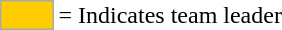<table>
<tr>
<td style="background-color:#FFCC00; border:1px solid #aaaaaa; width:2em;"></td>
<td>= Indicates team leader</td>
</tr>
</table>
